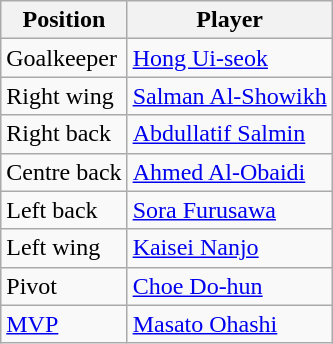<table class="wikitable">
<tr>
<th>Position</th>
<th>Player</th>
</tr>
<tr>
<td>Goalkeeper</td>
<td> <a href='#'>Hong Ui-seok</a></td>
</tr>
<tr>
<td>Right wing</td>
<td> <a href='#'>Salman Al-Showikh</a></td>
</tr>
<tr>
<td>Right back</td>
<td> <a href='#'>Abdullatif Salmin</a></td>
</tr>
<tr>
<td>Centre back</td>
<td> <a href='#'>Ahmed Al-Obaidi</a></td>
</tr>
<tr>
<td>Left back</td>
<td> <a href='#'>Sora Furusawa</a></td>
</tr>
<tr>
<td>Left wing</td>
<td> <a href='#'>Kaisei Nanjo</a></td>
</tr>
<tr>
<td>Pivot</td>
<td> <a href='#'>Choe Do-hun</a></td>
</tr>
<tr>
<td><a href='#'>MVP</a></td>
<td> <a href='#'>Masato Ohashi</a></td>
</tr>
</table>
